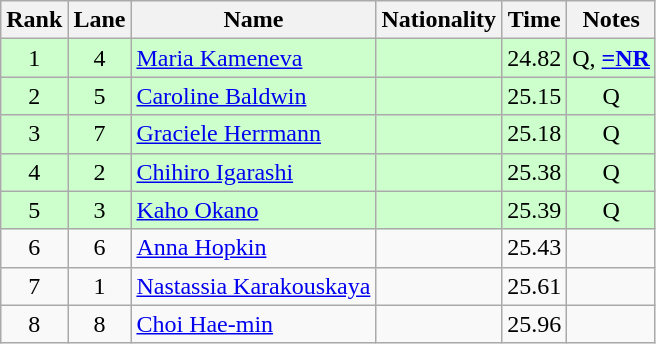<table class="wikitable sortable" style="text-align:center">
<tr>
<th>Rank</th>
<th>Lane</th>
<th>Name</th>
<th>Nationality</th>
<th>Time</th>
<th>Notes</th>
</tr>
<tr bgcolor=ccffcc>
<td>1</td>
<td>4</td>
<td align="left"><a href='#'>Maria Kameneva</a></td>
<td align="left"></td>
<td>24.82</td>
<td>Q, <strong><a href='#'>=NR</a></strong></td>
</tr>
<tr bgcolor=ccffcc>
<td>2</td>
<td>5</td>
<td align="left"><a href='#'>Caroline Baldwin</a></td>
<td align="left"></td>
<td>25.15</td>
<td>Q</td>
</tr>
<tr bgcolor=ccffcc>
<td>3</td>
<td>7</td>
<td align="left"><a href='#'>Graciele Herrmann</a></td>
<td align="left"></td>
<td>25.18</td>
<td>Q</td>
</tr>
<tr bgcolor=ccffcc>
<td>4</td>
<td>2</td>
<td align="left"><a href='#'>Chihiro Igarashi</a></td>
<td align="left"></td>
<td>25.38</td>
<td>Q</td>
</tr>
<tr bgcolor=ccffcc>
<td>5</td>
<td>3</td>
<td align="left"><a href='#'>Kaho Okano</a></td>
<td align="left"></td>
<td>25.39</td>
<td>Q</td>
</tr>
<tr>
<td>6</td>
<td>6</td>
<td align="left"><a href='#'>Anna Hopkin</a></td>
<td align="left"></td>
<td>25.43</td>
<td></td>
</tr>
<tr>
<td>7</td>
<td>1</td>
<td align="left"><a href='#'>Nastassia Karakouskaya</a></td>
<td align="left"></td>
<td>25.61</td>
<td></td>
</tr>
<tr>
<td>8</td>
<td>8</td>
<td align="left"><a href='#'>Choi Hae-min</a></td>
<td align="left"></td>
<td>25.96</td>
<td></td>
</tr>
</table>
